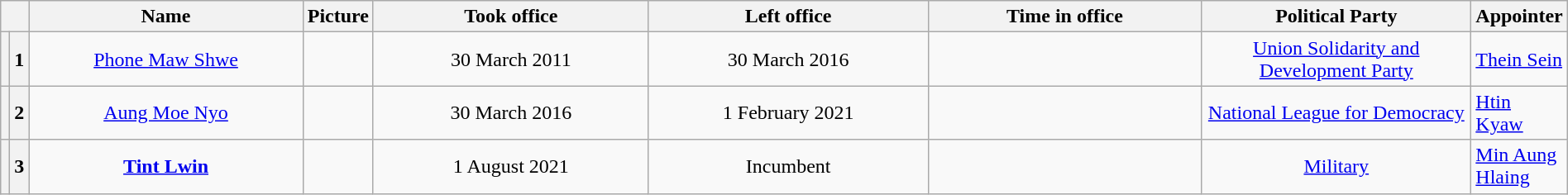<table class="wikitable" width="100%">
<tr>
<th colspan="2" width="1%"></th>
<th width="20%">Name<br></th>
<th width="100px">Picture</th>
<th width="20%">Took office</th>
<th width="20%">Left office</th>
<th width="20%">Time in office</th>
<th width="20%">Political Party</th>
<th width="20%">Appointer</th>
</tr>
<tr>
<th></th>
<th style="text-align:center;">1</th>
<td align=center><a href='#'>Phone Maw Shwe</a></td>
<td align=center></td>
<td align=center>30 March 2011</td>
<td align=center>30 March 2016</td>
<td align=center></td>
<td align=center><a href='#'>Union Solidarity and Development Party</a></td>
<td><a href='#'>Thein Sein</a></td>
</tr>
<tr>
<th></th>
<th style="text-align:center;">2</th>
<td align=center><a href='#'>Aung Moe Nyo</a></td>
<td align=center></td>
<td align=center>30 March 2016</td>
<td align=center>1 February 2021</td>
<td align=center></td>
<td align=center><a href='#'>National League for Democracy</a></td>
<td><a href='#'>Htin Kyaw</a></td>
</tr>
<tr>
<th></th>
<th style="text-align:center;">3</th>
<td align=center><strong><a href='#'>Tint Lwin</a></strong></td>
<td align=center></td>
<td align=center>1 August 2021</td>
<td align=center>Incumbent</td>
<td align=center></td>
<td align=center><a href='#'>Military</a></td>
<td><a href='#'>Min Aung Hlaing</a></td>
</tr>
</table>
